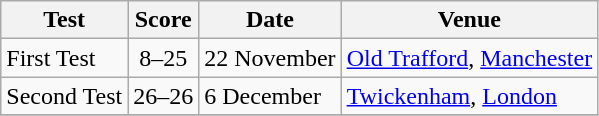<table class="wikitable">
<tr>
<th>Test</th>
<th>Score</th>
<th>Date</th>
<th>Venue</th>
</tr>
<tr>
<td>First Test</td>
<td align=center>8–25</td>
<td>22 November</td>
<td><a href='#'>Old Trafford</a>, <a href='#'>Manchester</a></td>
</tr>
<tr>
<td>Second Test</td>
<td align=center>26–26</td>
<td>6 December</td>
<td><a href='#'>Twickenham</a>, <a href='#'>London</a></td>
</tr>
<tr>
</tr>
</table>
